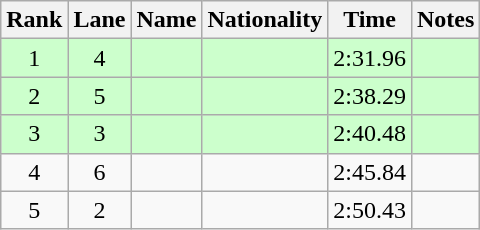<table class="wikitable sortable" style="text-align:center">
<tr>
<th>Rank</th>
<th>Lane</th>
<th>Name</th>
<th>Nationality</th>
<th>Time</th>
<th>Notes</th>
</tr>
<tr bgcolor=ccffcc>
<td>1</td>
<td>4</td>
<td align=left></td>
<td align=left></td>
<td>2:31.96</td>
<td><strong></strong></td>
</tr>
<tr bgcolor=ccffcc>
<td>2</td>
<td>5</td>
<td align=left></td>
<td align=left></td>
<td>2:38.29</td>
<td><strong></strong></td>
</tr>
<tr bgcolor=ccffcc>
<td>3</td>
<td>3</td>
<td align=left></td>
<td align=left></td>
<td>2:40.48</td>
<td><strong></strong></td>
</tr>
<tr>
<td>4</td>
<td>6</td>
<td align=left></td>
<td align=left></td>
<td>2:45.84</td>
<td></td>
</tr>
<tr>
<td>5</td>
<td>2</td>
<td align=left></td>
<td align=left></td>
<td>2:50.43</td>
<td></td>
</tr>
</table>
